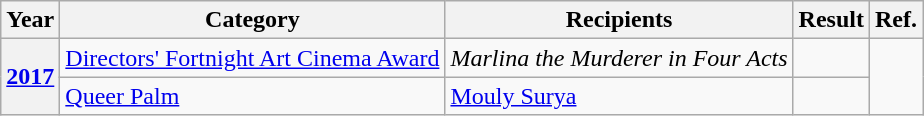<table class="wikitable plainrowheaders sortable">
<tr>
<th>Year</th>
<th>Category</th>
<th>Recipients</th>
<th>Result</th>
<th class="unsortable">Ref.</th>
</tr>
<tr>
<th rowspan="2"><a href='#'>2017</a></th>
<td><a href='#'>Directors' Fortnight Art Cinema Award</a></td>
<td><em>Marlina the Murderer in Four Acts</em></td>
<td></td>
<td rowspan="2"></td>
</tr>
<tr>
<td><a href='#'>Queer Palm</a></td>
<td><a href='#'>Mouly Surya</a></td>
<td></td>
</tr>
</table>
